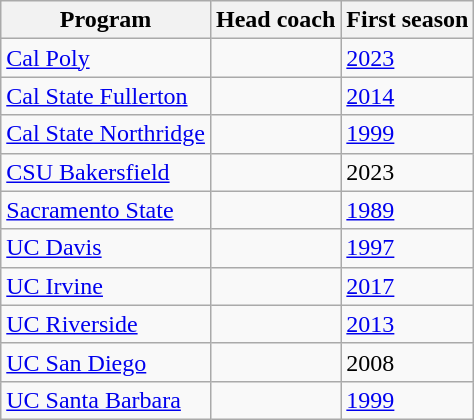<table class="wikitable sortable">
<tr>
<th>Program</th>
<th>Head coach</th>
<th>First season</th>
</tr>
<tr>
<td><a href='#'>Cal Poly</a></td>
<td></td>
<td><a href='#'>2023</a></td>
</tr>
<tr>
<td><a href='#'>Cal State Fullerton</a></td>
<td></td>
<td><a href='#'>2014</a></td>
</tr>
<tr>
<td><a href='#'>Cal State Northridge</a></td>
<td></td>
<td><a href='#'>1999</a></td>
</tr>
<tr>
<td><a href='#'>CSU Bakersfield</a></td>
<td></td>
<td>2023</td>
</tr>
<tr>
<td><a href='#'>Sacramento State</a></td>
<td></td>
<td><a href='#'>1989</a></td>
</tr>
<tr>
<td><a href='#'>UC Davis</a></td>
<td></td>
<td><a href='#'>1997</a></td>
</tr>
<tr>
<td><a href='#'>UC Irvine</a></td>
<td></td>
<td><a href='#'>2017</a></td>
</tr>
<tr>
<td><a href='#'>UC Riverside</a></td>
<td></td>
<td><a href='#'>2013</a></td>
</tr>
<tr>
<td><a href='#'>UC San Diego</a></td>
<td></td>
<td>2008</td>
</tr>
<tr>
<td><a href='#'>UC Santa Barbara</a></td>
<td></td>
<td><a href='#'>1999</a></td>
</tr>
</table>
